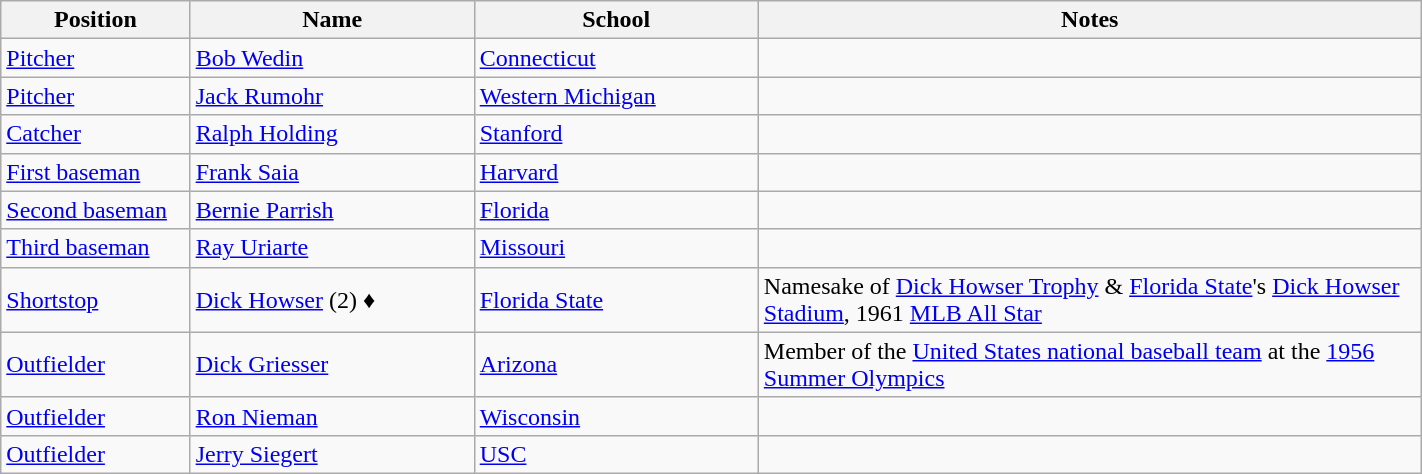<table class="wikitable sortable" style="width:75%;">
<tr>
<th width=10%>Position</th>
<th width=15%>Name</th>
<th width=15%>School</th>
<th width=35% class="unsortable">Notes</th>
</tr>
<tr>
<td><a href='#'>Pitcher</a></td>
<td><a href='#'>Bob Wedin</a></td>
<td><a href='#'>Connecticut</a></td>
<td></td>
</tr>
<tr>
<td><a href='#'>Pitcher</a></td>
<td><a href='#'>Jack Rumohr</a></td>
<td><a href='#'>Western Michigan</a></td>
<td></td>
</tr>
<tr>
<td><a href='#'>Catcher</a></td>
<td><a href='#'>Ralph Holding</a></td>
<td><a href='#'>Stanford</a></td>
<td></td>
</tr>
<tr>
<td><a href='#'>First baseman</a></td>
<td><a href='#'>Frank Saia</a></td>
<td><a href='#'>Harvard</a></td>
<td></td>
</tr>
<tr>
<td><a href='#'>Second baseman</a></td>
<td><a href='#'>Bernie Parrish</a></td>
<td><a href='#'>Florida</a></td>
<td></td>
</tr>
<tr>
<td><a href='#'>Third baseman</a></td>
<td><a href='#'>Ray Uriarte</a></td>
<td><a href='#'>Missouri</a></td>
<td></td>
</tr>
<tr>
<td><a href='#'>Shortstop</a></td>
<td><a href='#'>Dick Howser</a> (2) ♦</td>
<td><a href='#'>Florida State</a></td>
<td>Namesake of <a href='#'>Dick Howser Trophy</a> & <a href='#'>Florida State</a>'s <a href='#'>Dick Howser Stadium</a>, 1961 <a href='#'>MLB All Star</a></td>
</tr>
<tr>
<td><a href='#'>Outfielder</a></td>
<td><a href='#'>Dick Griesser</a></td>
<td><a href='#'>Arizona</a></td>
<td>Member of the <a href='#'>United States national baseball team</a> at the <a href='#'>1956 Summer Olympics</a></td>
</tr>
<tr>
<td><a href='#'>Outfielder</a></td>
<td><a href='#'>Ron Nieman</a></td>
<td><a href='#'>Wisconsin</a></td>
<td></td>
</tr>
<tr>
<td><a href='#'>Outfielder</a></td>
<td><a href='#'>Jerry Siegert</a></td>
<td><a href='#'>USC</a></td>
<td></td>
</tr>
</table>
